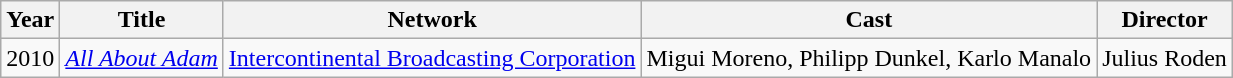<table class="wikitable">
<tr>
<th>Year</th>
<th>Title</th>
<th>Network</th>
<th>Cast</th>
<th>Director</th>
</tr>
<tr>
<td rowspan="7">2010</td>
<td><em><a href='#'>All About Adam</a></em></td>
<td><a href='#'>Intercontinental Broadcasting Corporation</a></td>
<td>Migui Moreno, Philipp Dunkel, Karlo Manalo</td>
<td>Julius Roden</td>
</tr>
</table>
